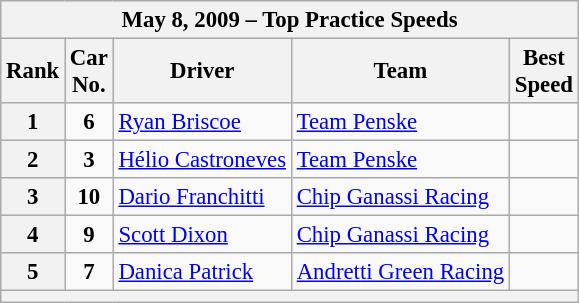<table class="wikitable" style="font-size:95%;">
<tr>
<th colspan=5>May 8, 2009 – Top Practice Speeds</th>
</tr>
<tr>
<th>Rank</th>
<th>Car<br>No.</th>
<th>Driver</th>
<th>Team</th>
<th>Best<br>Speed</th>
</tr>
<tr>
<th>1</th>
<td align=center><strong>6</strong></td>
<td> <a href='#'>Ryan Briscoe</a></td>
<td><a href='#'>Team Penske</a></td>
<td align=center></td>
</tr>
<tr>
<th>2</th>
<td align=center><strong>3</strong></td>
<td> <a href='#'>Hélio Castroneves</a></td>
<td><a href='#'>Team Penske</a></td>
<td align=center></td>
</tr>
<tr>
<th>3</th>
<td align=center><strong>10</strong></td>
<td> <a href='#'>Dario Franchitti</a></td>
<td><a href='#'>Chip Ganassi Racing</a></td>
<td align=center></td>
</tr>
<tr>
<th>4</th>
<td align=center><strong>9</strong></td>
<td> <a href='#'>Scott Dixon</a></td>
<td><a href='#'>Chip Ganassi Racing</a></td>
<td align=center></td>
</tr>
<tr>
<th>5</th>
<td align=center><strong>7</strong></td>
<td> <a href='#'>Danica Patrick</a></td>
<td><a href='#'>Andretti Green Racing</a></td>
<td align=center></td>
</tr>
<tr>
<th colspan=5></th>
</tr>
</table>
